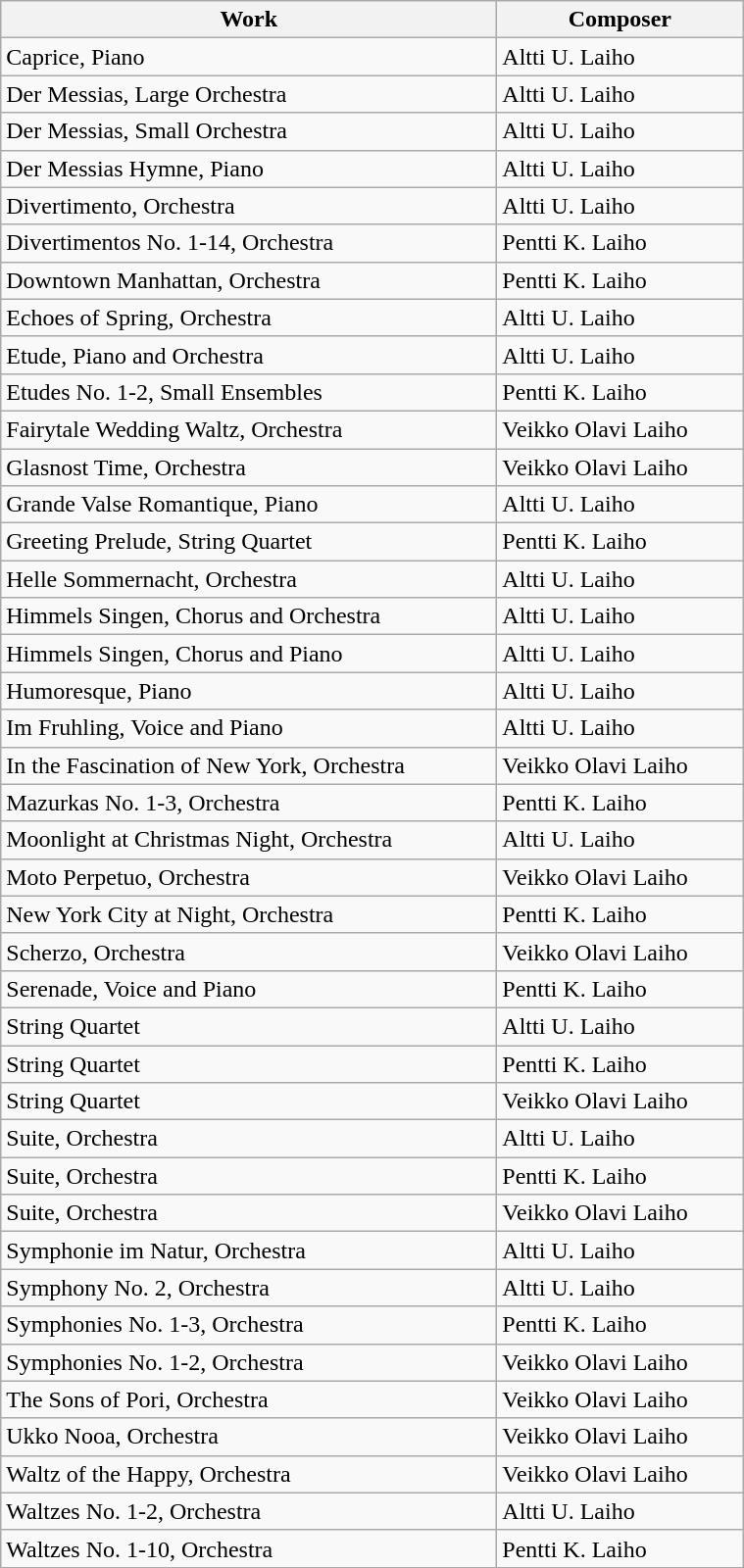<table class="wikitable">
<tr>
<th>Work</th>
<th>Composer</th>
</tr>
<tr>
<td style="width:330px">Caprice, Piano </td>
<td style="width:160px">Altti U. Laiho</td>
</tr>
<tr>
<td>Der Messias, Large Orchestra</td>
<td>Altti U. Laiho</td>
</tr>
<tr>
<td>Der Messias, Small Orchestra</td>
<td>Altti U. Laiho</td>
</tr>
<tr>
<td>Der Messias Hymne, Piano</td>
<td>Altti U. Laiho</td>
</tr>
<tr>
<td>Divertimento, Orchestra</td>
<td>Altti U. Laiho</td>
</tr>
<tr>
<td>Divertimentos No. 1-14, Orchestra</td>
<td>Pentti K. Laiho</td>
</tr>
<tr>
<td>Downtown Manhattan, Orchestra</td>
<td>Pentti K. Laiho</td>
</tr>
<tr>
<td>Echoes of Spring, Orchestra</td>
<td>Altti U. Laiho</td>
</tr>
<tr>
<td>Etude, Piano and Orchestra</td>
<td>Altti U. Laiho</td>
</tr>
<tr>
<td>Etudes No. 1-2, Small Ensembles</td>
<td>Pentti K. Laiho</td>
</tr>
<tr>
<td>Fairytale Wedding Waltz, Orchestra</td>
<td>Veikko Olavi Laiho</td>
</tr>
<tr>
<td>Glasnost Time, Orchestra</td>
<td>Veikko Olavi Laiho</td>
</tr>
<tr>
<td>Grande Valse Romantique, Piano</td>
<td>Altti U. Laiho</td>
</tr>
<tr>
<td>Greeting Prelude, String Quartet</td>
<td>Pentti K. Laiho</td>
</tr>
<tr>
<td>Helle Sommernacht, Orchestra</td>
<td>Altti U. Laiho</td>
</tr>
<tr>
<td>Himmels Singen, Chorus and Orchestra</td>
<td>Altti U. Laiho</td>
</tr>
<tr>
<td>Himmels Singen, Chorus and Piano</td>
<td>Altti U. Laiho</td>
</tr>
<tr>
<td>Humoresque, Piano</td>
<td>Altti U. Laiho</td>
</tr>
<tr>
<td>Im Fruhling, Voice and Piano</td>
<td>Altti U. Laiho</td>
</tr>
<tr>
<td>In the Fascination of New York, Orchestra</td>
<td>Veikko Olavi Laiho</td>
</tr>
<tr>
<td>Mazurkas No. 1-3, Orchestra</td>
<td>Pentti K. Laiho</td>
</tr>
<tr>
<td>Moonlight at Christmas Night, Orchestra</td>
<td>Altti U. Laiho</td>
</tr>
<tr>
<td>Moto Perpetuo, Orchestra</td>
<td>Veikko Olavi Laiho</td>
</tr>
<tr>
<td>New York City at Night, Orchestra</td>
<td>Pentti K. Laiho</td>
</tr>
<tr>
<td>Scherzo, Orchestra</td>
<td>Veikko Olavi Laiho</td>
</tr>
<tr>
<td>Serenade, Voice and Piano</td>
<td>Pentti K. Laiho</td>
</tr>
<tr>
<td>String Quartet</td>
<td>Altti U. Laiho</td>
</tr>
<tr>
<td>String Quartet</td>
<td>Pentti K. Laiho</td>
</tr>
<tr>
<td>String Quartet</td>
<td>Veikko Olavi Laiho</td>
</tr>
<tr>
<td>Suite, Orchestra</td>
<td>Altti U. Laiho</td>
</tr>
<tr>
<td>Suite, Orchestra</td>
<td>Pentti K. Laiho</td>
</tr>
<tr>
<td>Suite, Orchestra</td>
<td>Veikko Olavi Laiho</td>
</tr>
<tr>
<td>Symphonie im Natur, Orchestra</td>
<td>Altti U. Laiho</td>
</tr>
<tr>
<td>Symphony No. 2, Orchestra</td>
<td>Altti U. Laiho</td>
</tr>
<tr>
<td>Symphonies No. 1-3, Orchestra</td>
<td>Pentti K. Laiho</td>
</tr>
<tr>
<td>Symphonies No. 1-2, Orchestra</td>
<td>Veikko Olavi Laiho</td>
</tr>
<tr>
<td>The Sons of Pori, Orchestra</td>
<td>Veikko Olavi Laiho</td>
</tr>
<tr>
<td>Ukko Nooa, Orchestra</td>
<td>Veikko Olavi Laiho</td>
</tr>
<tr>
<td>Waltz of the Happy, Orchestra</td>
<td>Veikko Olavi Laiho</td>
</tr>
<tr>
<td>Waltzes No. 1-2, Orchestra</td>
<td>Altti U. Laiho</td>
</tr>
<tr>
<td>Waltzes No. 1-10, Orchestra</td>
<td>Pentti K. Laiho</td>
</tr>
</table>
